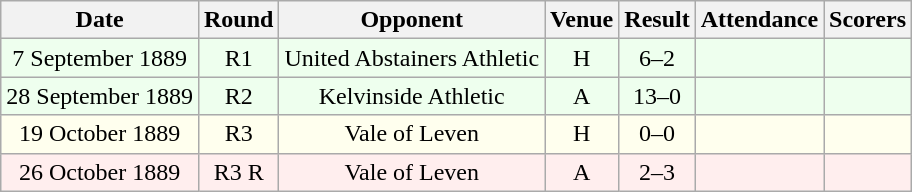<table class="wikitable sortable" style="font-size:100%; text-align:center">
<tr>
<th>Date</th>
<th>Round</th>
<th>Opponent</th>
<th>Venue</th>
<th>Result</th>
<th>Attendance</th>
<th>Scorers</th>
</tr>
<tr bgcolor = "#EEFFEE">
<td>7 September 1889</td>
<td>R1</td>
<td>United Abstainers Athletic</td>
<td>H</td>
<td>6–2</td>
<td></td>
<td></td>
</tr>
<tr bgcolor = "#EEFFEE">
<td>28 September 1889</td>
<td>R2</td>
<td>Kelvinside Athletic</td>
<td>A</td>
<td>13–0</td>
<td></td>
<td></td>
</tr>
<tr bgcolor = "#FFFFEE">
<td>19 October 1889</td>
<td>R3</td>
<td>Vale of Leven</td>
<td>H</td>
<td>0–0</td>
<td></td>
<td></td>
</tr>
<tr bgcolor = "#FFEEEE">
<td>26 October 1889</td>
<td>R3 R</td>
<td>Vale of Leven</td>
<td>A</td>
<td>2–3</td>
<td></td>
<td></td>
</tr>
</table>
